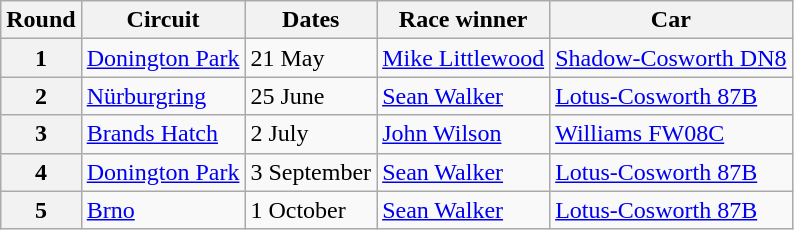<table class=wikitable>
<tr>
<th>Round</th>
<th>Circuit</th>
<th>Dates</th>
<th>Race winner</th>
<th>Car</th>
</tr>
<tr>
<th>1</th>
<td> <a href='#'>Donington Park</a></td>
<td>21 May</td>
<td> <a href='#'>Mike Littlewood</a></td>
<td><a href='#'>Shadow-Cosworth DN8</a></td>
</tr>
<tr>
<th>2</th>
<td> <a href='#'>Nürburgring</a></td>
<td>25 June</td>
<td> <a href='#'>Sean Walker</a></td>
<td><a href='#'>Lotus-Cosworth 87B</a></td>
</tr>
<tr>
<th>3</th>
<td> <a href='#'>Brands Hatch</a></td>
<td>2 July</td>
<td> <a href='#'>John Wilson</a></td>
<td><a href='#'>Williams FW08C</a></td>
</tr>
<tr>
<th>4</th>
<td> <a href='#'>Donington Park</a></td>
<td>3 September</td>
<td> <a href='#'>Sean Walker</a></td>
<td><a href='#'>Lotus-Cosworth 87B</a></td>
</tr>
<tr>
<th>5</th>
<td> <a href='#'>Brno</a></td>
<td>1 October</td>
<td> <a href='#'>Sean Walker</a></td>
<td><a href='#'>Lotus-Cosworth 87B</a></td>
</tr>
</table>
